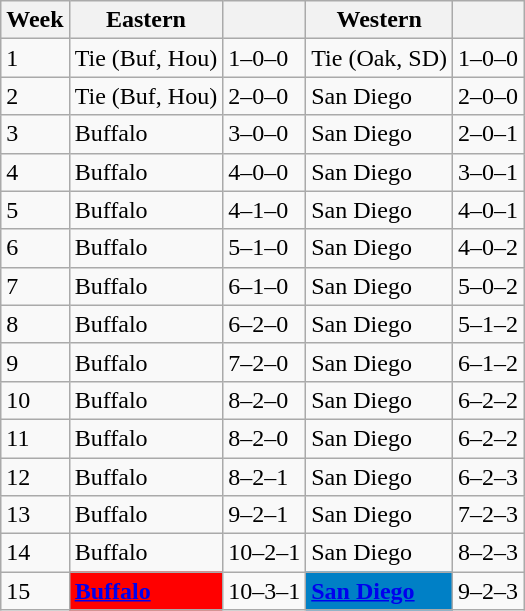<table class="wikitable">
<tr>
<th>Week</th>
<th>Eastern</th>
<th></th>
<th>Western</th>
<th></th>
</tr>
<tr>
<td>1</td>
<td>Tie (Buf, Hou)</td>
<td>1–0–0</td>
<td>Tie (Oak, SD)</td>
<td>1–0–0</td>
</tr>
<tr>
<td>2</td>
<td>Tie (Buf, Hou)</td>
<td>2–0–0</td>
<td>San Diego</td>
<td>2–0–0</td>
</tr>
<tr>
<td>3</td>
<td>Buffalo</td>
<td>3–0–0</td>
<td>San Diego</td>
<td>2–0–1</td>
</tr>
<tr>
<td>4</td>
<td>Buffalo</td>
<td>4–0–0</td>
<td>San Diego</td>
<td>3–0–1</td>
</tr>
<tr>
<td>5</td>
<td>Buffalo</td>
<td>4–1–0</td>
<td>San Diego</td>
<td>4–0–1</td>
</tr>
<tr>
<td>6</td>
<td>Buffalo</td>
<td>5–1–0</td>
<td>San Diego</td>
<td>4–0–2</td>
</tr>
<tr>
<td>7</td>
<td>Buffalo</td>
<td>6–1–0</td>
<td>San Diego</td>
<td>5–0–2</td>
</tr>
<tr>
<td>8</td>
<td>Buffalo</td>
<td>6–2–0</td>
<td>San Diego</td>
<td>5–1–2</td>
</tr>
<tr>
<td>9</td>
<td>Buffalo</td>
<td>7–2–0</td>
<td>San Diego</td>
<td>6–1–2</td>
</tr>
<tr>
<td>10</td>
<td>Buffalo</td>
<td>8–2–0</td>
<td>San Diego</td>
<td>6–2–2</td>
</tr>
<tr>
<td>11</td>
<td>Buffalo</td>
<td>8–2–0</td>
<td>San Diego</td>
<td>6–2–2</td>
</tr>
<tr>
<td>12</td>
<td>Buffalo</td>
<td>8–2–1</td>
<td>San Diego</td>
<td>6–2–3</td>
</tr>
<tr>
<td>13</td>
<td>Buffalo</td>
<td>9–2–1</td>
<td>San Diego</td>
<td>7–2–3</td>
</tr>
<tr>
<td>14</td>
<td>Buffalo</td>
<td>10–2–1</td>
<td>San Diego</td>
<td>8–2–3</td>
</tr>
<tr>
<td>15</td>
<td bgcolor="#ff0000"><strong><a href='#'><span>Buffalo</span></a></strong></td>
<td>10–3–1</td>
<td bgcolor="#0080C6"><strong><a href='#'><span>San Diego</span></a></strong></td>
<td>9–2–3</td>
</tr>
</table>
